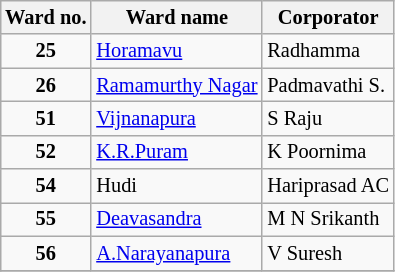<table class="wikitable" border="1"  style="float:center; font-size:85%; margin:1em;">
<tr>
<th>Ward no.</th>
<th>Ward name</th>
<th>Corporator</th>
</tr>
<tr>
<td align="center"><strong>25</strong></td>
<td><a href='#'>Horamavu</a></td>
<td>Radhamma</td>
</tr>
<tr>
<td align="center"><strong>26</strong></td>
<td><a href='#'>Ramamurthy Nagar</a></td>
<td>Padmavathi S.</td>
</tr>
<tr>
<td align="center"><strong>51</strong></td>
<td><a href='#'>Vijnanapura</a></td>
<td>S Raju</td>
</tr>
<tr>
<td align="center"><strong>52</strong></td>
<td><a href='#'>K.R.Puram</a></td>
<td>K Poornima</td>
</tr>
<tr>
<td align="center"><strong>54</strong></td>
<td>Hudi</td>
<td>Hariprasad AC</td>
</tr>
<tr>
<td align="center"><strong>55</strong></td>
<td><a href='#'>Deavasandra</a></td>
<td>M N Srikanth</td>
</tr>
<tr>
<td align="center"><strong>56</strong></td>
<td><a href='#'>A.Narayanapura</a></td>
<td>V Suresh</td>
</tr>
<tr>
</tr>
</table>
